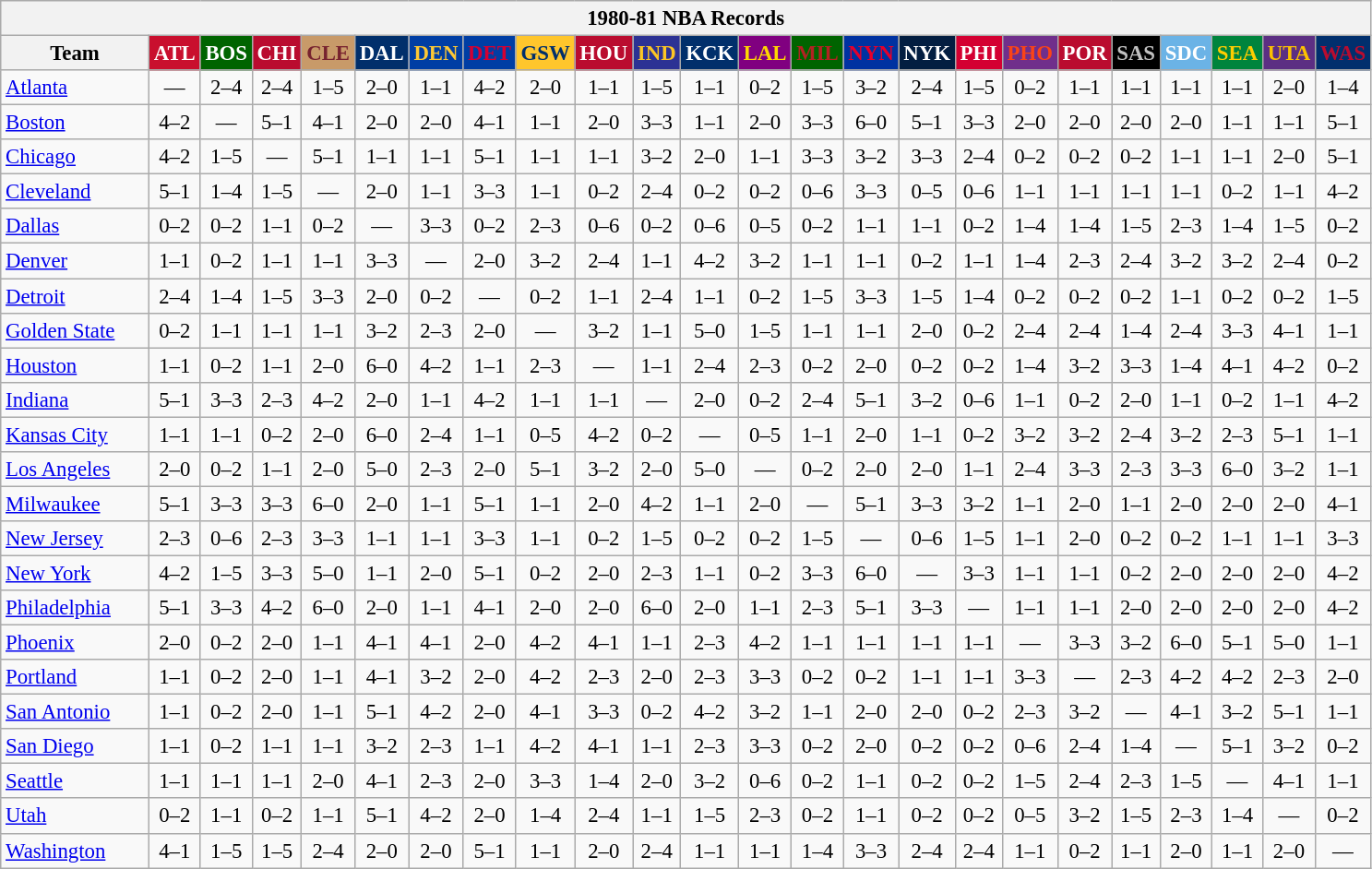<table class="wikitable" style="font-size:95%; text-align:center;">
<tr>
<th colspan=24>1980-81 NBA Records</th>
</tr>
<tr>
<th width=100>Team</th>
<th style="background:#C90F2E;color:#FFFFFF;width=35">ATL</th>
<th style="background:#006400;color:#FFFFFF;width=35">BOS</th>
<th style="background:#BA0C2F;color:#FFFFFF;width=35">CHI</th>
<th style="background:#C89A69;color:#77222F;width=35">CLE</th>
<th style="background:#012F6B;color:#FFFFFF;width=35">DAL</th>
<th style="background:#003EA4;color:#FDC835;width=35">DEN</th>
<th style="background:#003EA4;color:#D50032;width=35">DET</th>
<th style="background:#FFC62C;color:#012F6B;width=35">GSW</th>
<th style="background:#BA0C2F;color:#FFFFFF;width=35">HOU</th>
<th style="background:#2C3294;color:#FCC624;width=35">IND</th>
<th style="background:#012F6B;color:#FFFFFF;width=35">KCK</th>
<th style="background:#800080;color:#FFD700;width=35">LAL</th>
<th style="background:#006400;color:#B22222;width=35">MIL</th>
<th style="background:#0032A1;color:#E5002B;width=35">NYN</th>
<th style="background:#031E41;color:#FFFFFF;width=35">NYK</th>
<th style="background:#D40032;color:#FFFFFF;width=35">PHI</th>
<th style="background:#702F8B;color:#FA4417;width=35">PHO</th>
<th style="background:#BA0C2F;color:#FFFFFF;width=35">POR</th>
<th style="background:#000000;color:#C0C0C0;width=35">SAS</th>
<th style="background:#6BB3E6;color:#FFFFFF;width=35">SDC</th>
<th style="background:#00843D;color:#FFCD01;width=35">SEA</th>
<th style="background:#5C2F83;color:#FCC200;width=35">UTA</th>
<th style="background:#012F6D;color:#BA0C2F;width=35">WAS</th>
</tr>
<tr>
<td style="text-align:left;"><a href='#'>Atlanta</a></td>
<td>—</td>
<td>2–4</td>
<td>2–4</td>
<td>1–5</td>
<td>2–0</td>
<td>1–1</td>
<td>4–2</td>
<td>2–0</td>
<td>1–1</td>
<td>1–5</td>
<td>1–1</td>
<td>0–2</td>
<td>1–5</td>
<td>3–2</td>
<td>2–4</td>
<td>1–5</td>
<td>0–2</td>
<td>1–1</td>
<td>1–1</td>
<td>1–1</td>
<td>1–1</td>
<td>2–0</td>
<td>1–4</td>
</tr>
<tr>
<td style="text-align:left;"><a href='#'>Boston</a></td>
<td>4–2</td>
<td>—</td>
<td>5–1</td>
<td>4–1</td>
<td>2–0</td>
<td>2–0</td>
<td>4–1</td>
<td>1–1</td>
<td>2–0</td>
<td>3–3</td>
<td>1–1</td>
<td>2–0</td>
<td>3–3</td>
<td>6–0</td>
<td>5–1</td>
<td>3–3</td>
<td>2–0</td>
<td>2–0</td>
<td>2–0</td>
<td>2–0</td>
<td>1–1</td>
<td>1–1</td>
<td>5–1</td>
</tr>
<tr>
<td style="text-align:left;"><a href='#'>Chicago</a></td>
<td>4–2</td>
<td>1–5</td>
<td>—</td>
<td>5–1</td>
<td>1–1</td>
<td>1–1</td>
<td>5–1</td>
<td>1–1</td>
<td>1–1</td>
<td>3–2</td>
<td>2–0</td>
<td>1–1</td>
<td>3–3</td>
<td>3–2</td>
<td>3–3</td>
<td>2–4</td>
<td>0–2</td>
<td>0–2</td>
<td>0–2</td>
<td>1–1</td>
<td>1–1</td>
<td>2–0</td>
<td>5–1</td>
</tr>
<tr>
<td style="text-align:left;"><a href='#'>Cleveland</a></td>
<td>5–1</td>
<td>1–4</td>
<td>1–5</td>
<td>—</td>
<td>2–0</td>
<td>1–1</td>
<td>3–3</td>
<td>1–1</td>
<td>0–2</td>
<td>2–4</td>
<td>0–2</td>
<td>0–2</td>
<td>0–6</td>
<td>3–3</td>
<td>0–5</td>
<td>0–6</td>
<td>1–1</td>
<td>1–1</td>
<td>1–1</td>
<td>1–1</td>
<td>0–2</td>
<td>1–1</td>
<td>4–2</td>
</tr>
<tr>
<td style="text-align:left;"><a href='#'>Dallas</a></td>
<td>0–2</td>
<td>0–2</td>
<td>1–1</td>
<td>0–2</td>
<td>—</td>
<td>3–3</td>
<td>0–2</td>
<td>2–3</td>
<td>0–6</td>
<td>0–2</td>
<td>0–6</td>
<td>0–5</td>
<td>0–2</td>
<td>1–1</td>
<td>1–1</td>
<td>0–2</td>
<td>1–4</td>
<td>1–4</td>
<td>1–5</td>
<td>2–3</td>
<td>1–4</td>
<td>1–5</td>
<td>0–2</td>
</tr>
<tr>
<td style="text-align:left;"><a href='#'>Denver</a></td>
<td>1–1</td>
<td>0–2</td>
<td>1–1</td>
<td>1–1</td>
<td>3–3</td>
<td>—</td>
<td>2–0</td>
<td>3–2</td>
<td>2–4</td>
<td>1–1</td>
<td>4–2</td>
<td>3–2</td>
<td>1–1</td>
<td>1–1</td>
<td>0–2</td>
<td>1–1</td>
<td>1–4</td>
<td>2–3</td>
<td>2–4</td>
<td>3–2</td>
<td>3–2</td>
<td>2–4</td>
<td>0–2</td>
</tr>
<tr>
<td style="text-align:left;"><a href='#'>Detroit</a></td>
<td>2–4</td>
<td>1–4</td>
<td>1–5</td>
<td>3–3</td>
<td>2–0</td>
<td>0–2</td>
<td>—</td>
<td>0–2</td>
<td>1–1</td>
<td>2–4</td>
<td>1–1</td>
<td>0–2</td>
<td>1–5</td>
<td>3–3</td>
<td>1–5</td>
<td>1–4</td>
<td>0–2</td>
<td>0–2</td>
<td>0–2</td>
<td>1–1</td>
<td>0–2</td>
<td>0–2</td>
<td>1–5</td>
</tr>
<tr>
<td style="text-align:left;"><a href='#'>Golden State</a></td>
<td>0–2</td>
<td>1–1</td>
<td>1–1</td>
<td>1–1</td>
<td>3–2</td>
<td>2–3</td>
<td>2–0</td>
<td>—</td>
<td>3–2</td>
<td>1–1</td>
<td>5–0</td>
<td>1–5</td>
<td>1–1</td>
<td>1–1</td>
<td>2–0</td>
<td>0–2</td>
<td>2–4</td>
<td>2–4</td>
<td>1–4</td>
<td>2–4</td>
<td>3–3</td>
<td>4–1</td>
<td>1–1</td>
</tr>
<tr>
<td style="text-align:left;"><a href='#'>Houston</a></td>
<td>1–1</td>
<td>0–2</td>
<td>1–1</td>
<td>2–0</td>
<td>6–0</td>
<td>4–2</td>
<td>1–1</td>
<td>2–3</td>
<td>—</td>
<td>1–1</td>
<td>2–4</td>
<td>2–3</td>
<td>0–2</td>
<td>2–0</td>
<td>0–2</td>
<td>0–2</td>
<td>1–4</td>
<td>3–2</td>
<td>3–3</td>
<td>1–4</td>
<td>4–1</td>
<td>4–2</td>
<td>0–2</td>
</tr>
<tr>
<td style="text-align:left;"><a href='#'>Indiana</a></td>
<td>5–1</td>
<td>3–3</td>
<td>2–3</td>
<td>4–2</td>
<td>2–0</td>
<td>1–1</td>
<td>4–2</td>
<td>1–1</td>
<td>1–1</td>
<td>—</td>
<td>2–0</td>
<td>0–2</td>
<td>2–4</td>
<td>5–1</td>
<td>3–2</td>
<td>0–6</td>
<td>1–1</td>
<td>0–2</td>
<td>2–0</td>
<td>1–1</td>
<td>0–2</td>
<td>1–1</td>
<td>4–2</td>
</tr>
<tr>
<td style="text-align:left;"><a href='#'>Kansas City</a></td>
<td>1–1</td>
<td>1–1</td>
<td>0–2</td>
<td>2–0</td>
<td>6–0</td>
<td>2–4</td>
<td>1–1</td>
<td>0–5</td>
<td>4–2</td>
<td>0–2</td>
<td>—</td>
<td>0–5</td>
<td>1–1</td>
<td>2–0</td>
<td>1–1</td>
<td>0–2</td>
<td>3–2</td>
<td>3–2</td>
<td>2–4</td>
<td>3–2</td>
<td>2–3</td>
<td>5–1</td>
<td>1–1</td>
</tr>
<tr>
<td style="text-align:left;"><a href='#'>Los Angeles</a></td>
<td>2–0</td>
<td>0–2</td>
<td>1–1</td>
<td>2–0</td>
<td>5–0</td>
<td>2–3</td>
<td>2–0</td>
<td>5–1</td>
<td>3–2</td>
<td>2–0</td>
<td>5–0</td>
<td>—</td>
<td>0–2</td>
<td>2–0</td>
<td>2–0</td>
<td>1–1</td>
<td>2–4</td>
<td>3–3</td>
<td>2–3</td>
<td>3–3</td>
<td>6–0</td>
<td>3–2</td>
<td>1–1</td>
</tr>
<tr>
<td style="text-align:left;"><a href='#'>Milwaukee</a></td>
<td>5–1</td>
<td>3–3</td>
<td>3–3</td>
<td>6–0</td>
<td>2–0</td>
<td>1–1</td>
<td>5–1</td>
<td>1–1</td>
<td>2–0</td>
<td>4–2</td>
<td>1–1</td>
<td>2–0</td>
<td>—</td>
<td>5–1</td>
<td>3–3</td>
<td>3–2</td>
<td>1–1</td>
<td>2–0</td>
<td>1–1</td>
<td>2–0</td>
<td>2–0</td>
<td>2–0</td>
<td>4–1</td>
</tr>
<tr>
<td style="text-align:left;"><a href='#'>New Jersey</a></td>
<td>2–3</td>
<td>0–6</td>
<td>2–3</td>
<td>3–3</td>
<td>1–1</td>
<td>1–1</td>
<td>3–3</td>
<td>1–1</td>
<td>0–2</td>
<td>1–5</td>
<td>0–2</td>
<td>0–2</td>
<td>1–5</td>
<td>—</td>
<td>0–6</td>
<td>1–5</td>
<td>1–1</td>
<td>2–0</td>
<td>0–2</td>
<td>0–2</td>
<td>1–1</td>
<td>1–1</td>
<td>3–3</td>
</tr>
<tr>
<td style="text-align:left;"><a href='#'>New York</a></td>
<td>4–2</td>
<td>1–5</td>
<td>3–3</td>
<td>5–0</td>
<td>1–1</td>
<td>2–0</td>
<td>5–1</td>
<td>0–2</td>
<td>2–0</td>
<td>2–3</td>
<td>1–1</td>
<td>0–2</td>
<td>3–3</td>
<td>6–0</td>
<td>—</td>
<td>3–3</td>
<td>1–1</td>
<td>1–1</td>
<td>0–2</td>
<td>2–0</td>
<td>2–0</td>
<td>2–0</td>
<td>4–2</td>
</tr>
<tr>
<td style="text-align:left;"><a href='#'>Philadelphia</a></td>
<td>5–1</td>
<td>3–3</td>
<td>4–2</td>
<td>6–0</td>
<td>2–0</td>
<td>1–1</td>
<td>4–1</td>
<td>2–0</td>
<td>2–0</td>
<td>6–0</td>
<td>2–0</td>
<td>1–1</td>
<td>2–3</td>
<td>5–1</td>
<td>3–3</td>
<td>—</td>
<td>1–1</td>
<td>1–1</td>
<td>2–0</td>
<td>2–0</td>
<td>2–0</td>
<td>2–0</td>
<td>4–2</td>
</tr>
<tr>
<td style="text-align:left;"><a href='#'>Phoenix</a></td>
<td>2–0</td>
<td>0–2</td>
<td>2–0</td>
<td>1–1</td>
<td>4–1</td>
<td>4–1</td>
<td>2–0</td>
<td>4–2</td>
<td>4–1</td>
<td>1–1</td>
<td>2–3</td>
<td>4–2</td>
<td>1–1</td>
<td>1–1</td>
<td>1–1</td>
<td>1–1</td>
<td>—</td>
<td>3–3</td>
<td>3–2</td>
<td>6–0</td>
<td>5–1</td>
<td>5–0</td>
<td>1–1</td>
</tr>
<tr>
<td style="text-align:left;"><a href='#'>Portland</a></td>
<td>1–1</td>
<td>0–2</td>
<td>2–0</td>
<td>1–1</td>
<td>4–1</td>
<td>3–2</td>
<td>2–0</td>
<td>4–2</td>
<td>2–3</td>
<td>2–0</td>
<td>2–3</td>
<td>3–3</td>
<td>0–2</td>
<td>0–2</td>
<td>1–1</td>
<td>1–1</td>
<td>3–3</td>
<td>—</td>
<td>2–3</td>
<td>4–2</td>
<td>4–2</td>
<td>2–3</td>
<td>2–0</td>
</tr>
<tr>
<td style="text-align:left;"><a href='#'>San Antonio</a></td>
<td>1–1</td>
<td>0–2</td>
<td>2–0</td>
<td>1–1</td>
<td>5–1</td>
<td>4–2</td>
<td>2–0</td>
<td>4–1</td>
<td>3–3</td>
<td>0–2</td>
<td>4–2</td>
<td>3–2</td>
<td>1–1</td>
<td>2–0</td>
<td>2–0</td>
<td>0–2</td>
<td>2–3</td>
<td>3–2</td>
<td>—</td>
<td>4–1</td>
<td>3–2</td>
<td>5–1</td>
<td>1–1</td>
</tr>
<tr>
<td style="text-align:left;"><a href='#'>San Diego</a></td>
<td>1–1</td>
<td>0–2</td>
<td>1–1</td>
<td>1–1</td>
<td>3–2</td>
<td>2–3</td>
<td>1–1</td>
<td>4–2</td>
<td>4–1</td>
<td>1–1</td>
<td>2–3</td>
<td>3–3</td>
<td>0–2</td>
<td>2–0</td>
<td>0–2</td>
<td>0–2</td>
<td>0–6</td>
<td>2–4</td>
<td>1–4</td>
<td>—</td>
<td>5–1</td>
<td>3–2</td>
<td>0–2</td>
</tr>
<tr>
<td style="text-align:left;"><a href='#'>Seattle</a></td>
<td>1–1</td>
<td>1–1</td>
<td>1–1</td>
<td>2–0</td>
<td>4–1</td>
<td>2–3</td>
<td>2–0</td>
<td>3–3</td>
<td>1–4</td>
<td>2–0</td>
<td>3–2</td>
<td>0–6</td>
<td>0–2</td>
<td>1–1</td>
<td>0–2</td>
<td>0–2</td>
<td>1–5</td>
<td>2–4</td>
<td>2–3</td>
<td>1–5</td>
<td>—</td>
<td>4–1</td>
<td>1–1</td>
</tr>
<tr>
<td style="text-align:left;"><a href='#'>Utah</a></td>
<td>0–2</td>
<td>1–1</td>
<td>0–2</td>
<td>1–1</td>
<td>5–1</td>
<td>4–2</td>
<td>2–0</td>
<td>1–4</td>
<td>2–4</td>
<td>1–1</td>
<td>1–5</td>
<td>2–3</td>
<td>0–2</td>
<td>1–1</td>
<td>0–2</td>
<td>0–2</td>
<td>0–5</td>
<td>3–2</td>
<td>1–5</td>
<td>2–3</td>
<td>1–4</td>
<td>—</td>
<td>0–2</td>
</tr>
<tr>
<td style="text-align:left;"><a href='#'>Washington</a></td>
<td>4–1</td>
<td>1–5</td>
<td>1–5</td>
<td>2–4</td>
<td>2–0</td>
<td>2–0</td>
<td>5–1</td>
<td>1–1</td>
<td>2–0</td>
<td>2–4</td>
<td>1–1</td>
<td>1–1</td>
<td>1–4</td>
<td>3–3</td>
<td>2–4</td>
<td>2–4</td>
<td>1–1</td>
<td>0–2</td>
<td>1–1</td>
<td>2–0</td>
<td>1–1</td>
<td>2–0</td>
<td>—</td>
</tr>
</table>
